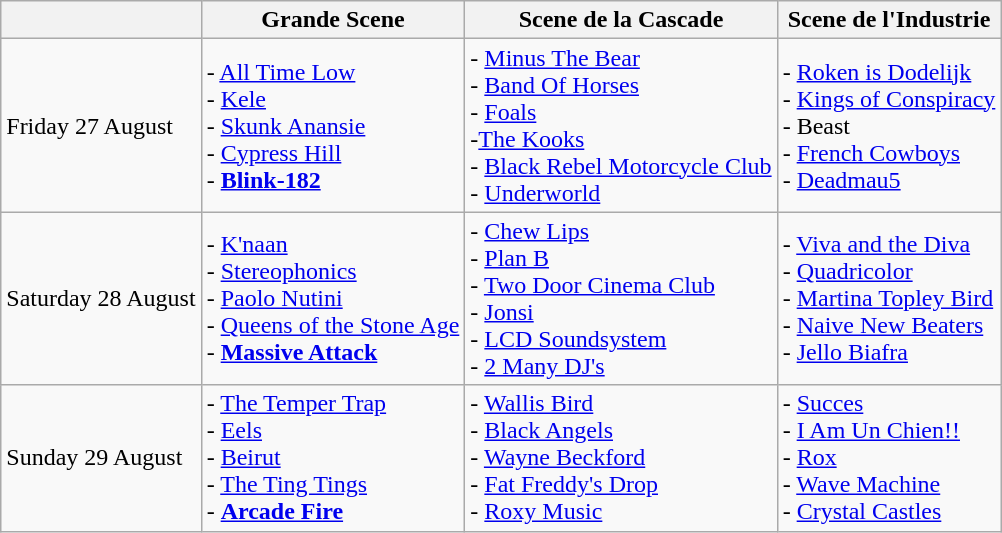<table class="wikitable">
<tr>
<th></th>
<th>Grande Scene</th>
<th>Scene de la Cascade</th>
<th>Scene de l'Industrie</th>
</tr>
<tr>
<td>Friday 27 August</td>
<td>- <a href='#'>All Time Low</a><br>- <a href='#'>Kele</a><br>- <a href='#'>Skunk Anansie</a><br>- <a href='#'>Cypress Hill</a><br>- <strong><a href='#'>Blink-182</a></strong></td>
<td>- <a href='#'>Minus The Bear</a><br>- <a href='#'>Band Of Horses</a><br>- <a href='#'>Foals</a><br>-<a href='#'>The Kooks</a> <br>- <a href='#'>Black Rebel Motorcycle Club</a><br>- <a href='#'>Underworld</a></td>
<td>- <a href='#'>Roken is Dodelijk</a><br>- <a href='#'>Kings of Conspiracy</a><br>- Beast<br>- <a href='#'>French Cowboys</a><br>- <a href='#'>Deadmau5</a></td>
</tr>
<tr>
<td>Saturday 28 August</td>
<td>- <a href='#'>K'naan</a><br>- <a href='#'>Stereophonics</a><br>- <a href='#'>Paolo Nutini</a><br>- <a href='#'>Queens of the Stone Age</a><br>- <strong><a href='#'>Massive Attack</a></strong></td>
<td>- <a href='#'>Chew Lips</a><br>- <a href='#'>Plan B</a><br>- <a href='#'>Two Door Cinema Club</a><br>- <a href='#'>Jonsi</a><br>- <a href='#'>LCD Soundsystem</a><br>- <a href='#'>2 Many DJ's</a></td>
<td>- <a href='#'>Viva and the Diva</a><br>- <a href='#'>Quadricolor</a><br>- <a href='#'>Martina Topley Bird</a><br>- <a href='#'>Naive New Beaters</a><br>- <a href='#'>Jello Biafra</a></td>
</tr>
<tr>
<td>Sunday 29 August</td>
<td>- <a href='#'>The Temper Trap</a><br>- <a href='#'>Eels</a><br>- <a href='#'>Beirut</a><br>- <a href='#'>The Ting Tings</a><br>- <strong><a href='#'>Arcade Fire</a></strong></td>
<td>- <a href='#'>Wallis Bird</a><br>- <a href='#'>Black Angels</a><br>- <a href='#'>Wayne Beckford</a><br>- <a href='#'>Fat Freddy's Drop</a><br>- <a href='#'>Roxy Music</a></td>
<td>- <a href='#'>Succes</a><br>- <a href='#'>I Am Un Chien!!</a><br>- <a href='#'>Rox</a><br>- <a href='#'>Wave Machine</a><br>- <a href='#'>Crystal Castles</a></td>
</tr>
</table>
